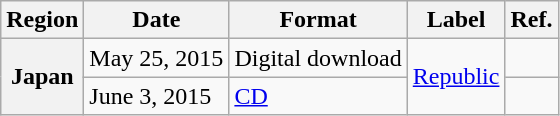<table class="wikitable plainrowheaders">
<tr>
<th scope="col">Region</th>
<th scope="col">Date</th>
<th scope="col">Format</th>
<th scope="col">Label</th>
<th scope="col">Ref.</th>
</tr>
<tr>
<th scope="row" rowspan="2">Japan</th>
<td>May 25, 2015</td>
<td>Digital download</td>
<td rowspan="2"><a href='#'>Republic</a></td>
<td align="center"></td>
</tr>
<tr>
<td>June 3, 2015</td>
<td><a href='#'>CD</a></td>
<td align="center"></td>
</tr>
</table>
